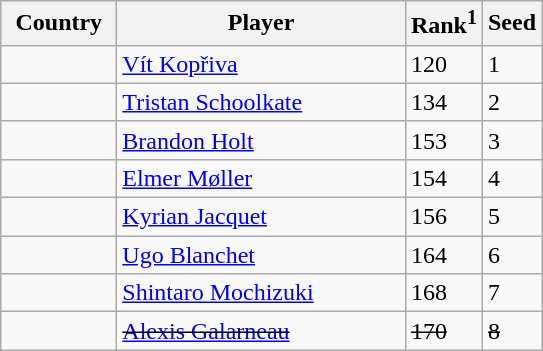<table class="sortable wikitable">
<tr>
<th width="70">Country</th>
<th width="185">Player</th>
<th>Rank<sup>1</sup></th>
<th>Seed</th>
</tr>
<tr>
<td></td>
<td><a href='#'>Vít Kopřiva</a></td>
<td>120</td>
<td>1</td>
</tr>
<tr>
<td></td>
<td><a href='#'>Tristan Schoolkate</a></td>
<td>134</td>
<td>2</td>
</tr>
<tr>
<td></td>
<td><a href='#'>Brandon Holt</a></td>
<td>153</td>
<td>3</td>
</tr>
<tr>
<td></td>
<td><a href='#'>Elmer Møller</a></td>
<td>154</td>
<td>4</td>
</tr>
<tr>
<td></td>
<td><a href='#'>Kyrian Jacquet</a></td>
<td>156</td>
<td>5</td>
</tr>
<tr>
<td></td>
<td><a href='#'>Ugo Blanchet</a></td>
<td>164</td>
<td>6</td>
</tr>
<tr>
<td></td>
<td><a href='#'>Shintaro Mochizuki</a></td>
<td>168</td>
<td>7</td>
</tr>
<tr>
<td><s></s></td>
<td><s><a href='#'>Alexis Galarneau</a></s></td>
<td><s>170</s></td>
<td><s>8</s></td>
</tr>
</table>
